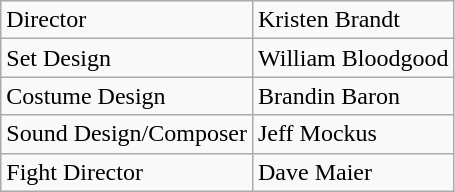<table class="wikitable">
<tr>
<td>Director</td>
<td>Kristen Brandt</td>
</tr>
<tr>
<td>Set Design</td>
<td>William Bloodgood</td>
</tr>
<tr>
<td>Costume Design</td>
<td>Brandin Baron</td>
</tr>
<tr>
<td>Sound Design/Composer</td>
<td>Jeff Mockus</td>
</tr>
<tr>
<td>Fight Director</td>
<td>Dave Maier</td>
</tr>
</table>
